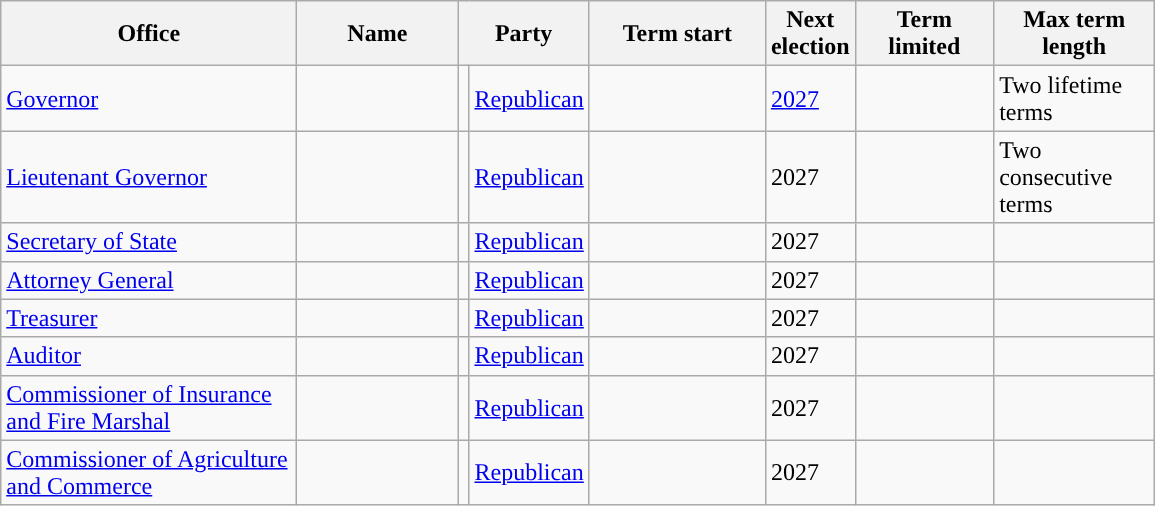<table class="sortable wikitable">
<tr>
<th scope="col" width=190>Office</th>
<th scope="col" width=100>Name</th>
<th scope="col" width=75 colspan=2>Party</th>
<th scope="col" width=110>Term start</th>
<th scope="col" width=50>Next election</th>
<th scope="col" width=85>Term limited</th>
<th scope="col" width=100>Max term length</th>
</tr>
<tr>
<td><a href='#'>Governor</a></td>
<td></td>
<td style="background-color:"></td>
<td><a href='#'>Republican</a></td>
<td></td>
<td><a href='#'>2027</a></td>
<td></td>
<td>Two lifetime terms</td>
</tr>
<tr>
<td><a href='#'>Lieutenant Governor</a></td>
<td></td>
<td style="background-color:"></td>
<td><a href='#'>Republican</a></td>
<td></td>
<td>2027</td>
<td></td>
<td>Two consecutive terms</td>
</tr>
<tr>
<td><a href='#'>Secretary of State</a></td>
<td></td>
<td style="background-color:"></td>
<td><a href='#'>Republican</a></td>
<td></td>
<td>2027</td>
<td></td>
<td></td>
</tr>
<tr>
<td><a href='#'>Attorney General</a></td>
<td></td>
<td style="background-color:"></td>
<td><a href='#'>Republican</a></td>
<td></td>
<td>2027</td>
<td></td>
<td></td>
</tr>
<tr>
<td><a href='#'>Treasurer</a></td>
<td></td>
<td style="background-color:"></td>
<td><a href='#'>Republican</a></td>
<td></td>
<td>2027</td>
<td></td>
<td></td>
</tr>
<tr>
<td><a href='#'>Auditor</a></td>
<td></td>
<td style="background-color:"></td>
<td><a href='#'>Republican</a></td>
<td></td>
<td>2027</td>
<td></td>
<td></td>
</tr>
<tr>
<td><a href='#'>Commissioner of Insurance and Fire Marshal</a></td>
<td></td>
<td style="background-color:"></td>
<td><a href='#'>Republican</a></td>
<td></td>
<td>2027</td>
<td></td>
<td></td>
</tr>
<tr>
<td><a href='#'>Commissioner of Agriculture and Commerce</a></td>
<td></td>
<td style="background-color:"></td>
<td><a href='#'>Republican</a></td>
<td></td>
<td>2027</td>
<td></td>
<td></td>
</tr>
</table>
